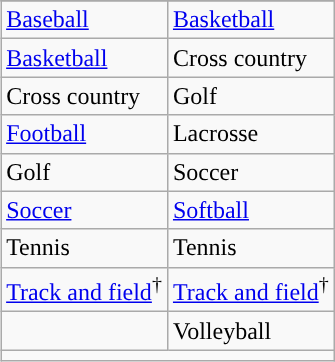<table class="wikitable" style="float:right; clear:right; margin:0 0 1em 1em;">
<tr>
</tr>
<tr>
<td><a href='#'>Baseball</a></td>
<td><a href='#'>Basketball</a></td>
</tr>
<tr>
<td><a href='#'>Basketball</a></td>
<td>Cross country</td>
</tr>
<tr>
<td>Cross country</td>
<td>Golf</td>
</tr>
<tr>
<td><a href='#'>Football</a></td>
<td>Lacrosse</td>
</tr>
<tr>
<td>Golf</td>
<td>Soccer</td>
</tr>
<tr>
<td><a href='#'>Soccer</a></td>
<td><a href='#'>Softball</a></td>
</tr>
<tr>
<td>Tennis</td>
<td>Tennis</td>
</tr>
<tr>
<td><a href='#'>Track and field</a><sup>†</sup></td>
<td><a href='#'>Track and field</a><sup>†</sup></td>
</tr>
<tr>
<td></td>
<td>Volleyball</td>
</tr>
<tr>
<td colspan="2"></td>
</tr>
</table>
